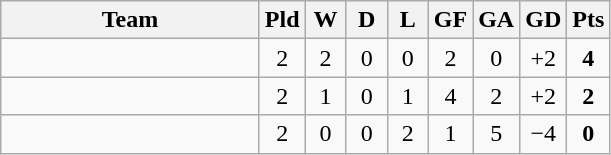<table class="wikitable" style="text-align: center;">
<tr>
<th width=165>Team</th>
<th width=20>Pld</th>
<th width=20>W</th>
<th width=20>D</th>
<th width=20>L</th>
<th width=20>GF</th>
<th width=20>GA</th>
<th width=20>GD</th>
<th width=20>Pts</th>
</tr>
<tr>
<td style="text-align:left;"></td>
<td>2</td>
<td>2</td>
<td>0</td>
<td>0</td>
<td>2</td>
<td>0</td>
<td>+2</td>
<td><strong>4</strong></td>
</tr>
<tr>
<td style="text-align:left;"></td>
<td>2</td>
<td>1</td>
<td>0</td>
<td>1</td>
<td>4</td>
<td>2</td>
<td>+2</td>
<td><strong>2</strong></td>
</tr>
<tr>
<td style="text-align:left;"></td>
<td>2</td>
<td>0</td>
<td>0</td>
<td>2</td>
<td>1</td>
<td>5</td>
<td>−4</td>
<td><strong>0</strong></td>
</tr>
</table>
